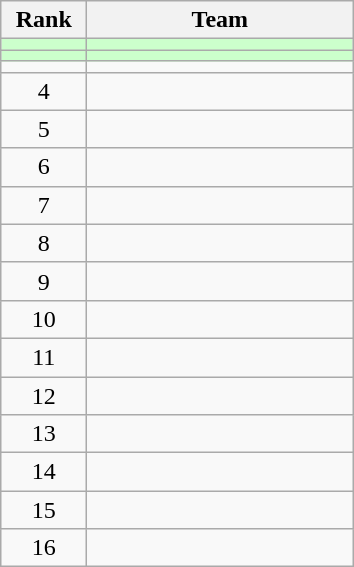<table class="wikitable" style="text-align: center">
<tr>
<th width=50>Rank</th>
<th width=170>Team</th>
</tr>
<tr bgcolor=ccffcc>
<td></td>
<td align=left></td>
</tr>
<tr bgcolor=ccffcc>
<td></td>
<td align=left></td>
</tr>
<tr>
<td></td>
<td align=left></td>
</tr>
<tr>
<td>4</td>
<td align=left></td>
</tr>
<tr>
<td>5</td>
<td align=left></td>
</tr>
<tr>
<td>6</td>
<td align=left></td>
</tr>
<tr>
<td>7</td>
<td align=left></td>
</tr>
<tr>
<td>8</td>
<td align=left></td>
</tr>
<tr>
<td>9</td>
<td align=left></td>
</tr>
<tr>
<td>10</td>
<td align=left></td>
</tr>
<tr>
<td>11</td>
<td align=left></td>
</tr>
<tr>
<td>12</td>
<td align=left></td>
</tr>
<tr>
<td>13</td>
<td align=left></td>
</tr>
<tr>
<td>14</td>
<td align=left></td>
</tr>
<tr>
<td>15</td>
<td align=left></td>
</tr>
<tr>
<td>16</td>
<td align=left></td>
</tr>
</table>
